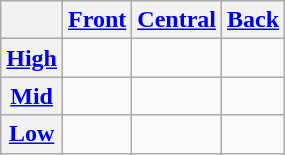<table class="wikitable" style="text-align:center">
<tr>
<th></th>
<th><a href='#'>Front</a></th>
<th><a href='#'>Central</a></th>
<th><a href='#'>Back</a></th>
</tr>
<tr>
<th><a href='#'>High</a></th>
<td> </td>
<td></td>
<td> </td>
</tr>
<tr>
<th><a href='#'>Mid</a></th>
<td> </td>
<td></td>
<td></td>
</tr>
<tr>
<th><a href='#'>Low</a></th>
<td></td>
<td> </td>
<td></td>
</tr>
</table>
